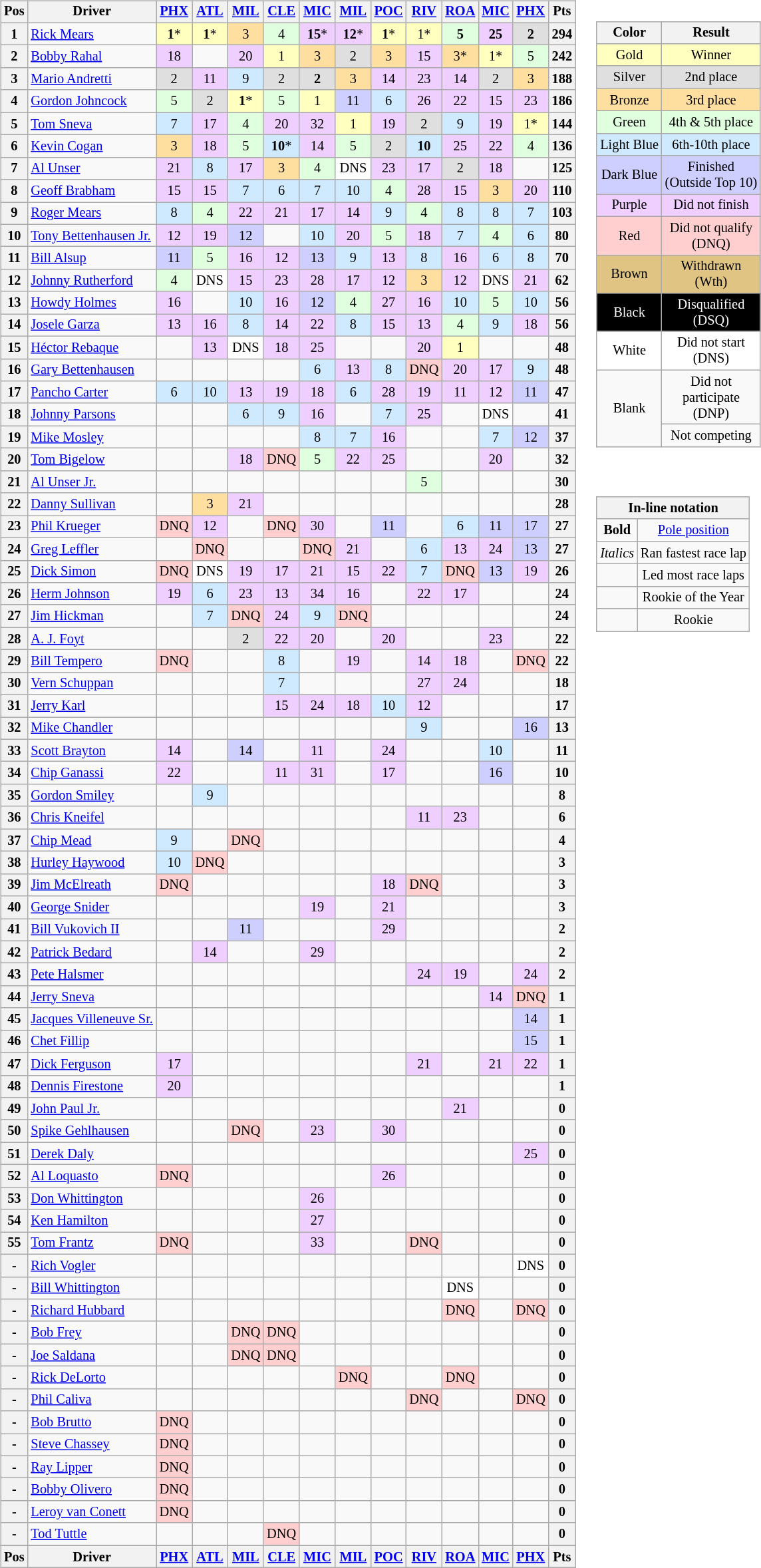<table>
<tr>
<td><br><table class="wikitable" style="font-size: 85%">
<tr valign="top">
<th valign="middle">Pos</th>
<th valign="middle">Driver</th>
<th><a href='#'>PHX</a> <br> </th>
<th><a href='#'>ATL</a> <br> </th>
<th><a href='#'>MIL</a> <br> </th>
<th><a href='#'>CLE</a> <br> </th>
<th><a href='#'>MIC</a> <br> </th>
<th><a href='#'>MIL</a> <br> </th>
<th><a href='#'>POC</a> <br> </th>
<th><a href='#'>RIV</a> <br> </th>
<th><a href='#'>ROA</a> <br> </th>
<th><a href='#'>MIC</a> <br> </th>
<th><a href='#'>PHX</a> <br> </th>
<th valign="middle">Pts</th>
</tr>
<tr>
<th>1</th>
<td> <a href='#'>Rick Mears</a></td>
<td style="background:#FFFFBF;" align=center><strong>1</strong>*</td>
<td style="background:#FFFFBF;" align=center><strong>1</strong>*</td>
<td style="background:#FFDF9F;" align=center>3</td>
<td style="background:#DFFFDF;" align=center>4</td>
<td style="background:#EFCFFF;" align=center><strong>15</strong>*</td>
<td style="background:#EFCFFF;" align=center><strong>12</strong>*</td>
<td style="background:#FFFFBF;" align=center><strong>1</strong>*</td>
<td style="background:#FFFFBF;" align=center>1*</td>
<td style="background:#DFFFDF;" align=center><strong>5</strong></td>
<td style="background:#EFCFFF;" align=center><strong>25</strong></td>
<td style="background:#DFDFDF;" align=center><strong>2</strong></td>
<th>294</th>
</tr>
<tr>
<th>2</th>
<td> <a href='#'>Bobby Rahal</a> </td>
<td style="background:#EFCFFF;" align=center>18</td>
<td></td>
<td style="background:#EFCFFF;" align=center>20</td>
<td style="background:#FFFFBF;" align=center>1</td>
<td style="background:#FFDF9F;" align=center>3</td>
<td style="background:#DFDFDF;" align=center>2</td>
<td style="background:#FFDF9F;" align=center>3</td>
<td style="background:#EFCFFF;" align=center>15</td>
<td style="background:#FFDF9F;" align=center>3*</td>
<td style="background:#FFFFBF;" align=center>1*</td>
<td style="background:#DFFFDF;" align=center>5</td>
<th>242</th>
</tr>
<tr>
<th>3</th>
<td> <a href='#'>Mario Andretti</a></td>
<td style="background:#DFDFDF;" align=center>2</td>
<td style="background:#EFCFFF;" align=center>11</td>
<td style="background:#CFEAFF;" align=center>9</td>
<td style="background:#DFDFDF;" align=center>2</td>
<td style="background:#DFDFDF;" align=center><strong>2</strong></td>
<td style="background:#FFDF9F;" align=center>3</td>
<td style="background:#EFCFFF;" align=center>14</td>
<td style="background:#EFCFFF;" align=center>23</td>
<td style="background:#EFCFFF;" align=center>14</td>
<td style="background:#DFDFDF;" align=center>2</td>
<td style="background:#FFDF9F;" align=center>3</td>
<th>188</th>
</tr>
<tr>
<th>4</th>
<td> <a href='#'>Gordon Johncock</a></td>
<td style="background:#DFFFDF;" align=center>5</td>
<td style="background:#DFDFDF;" align=center>2</td>
<td style="background:#FFFFBF;" align=center><strong>1</strong>*</td>
<td style="background:#DFFFDF;" align=center>5</td>
<td style="background:#FFFFBF;" align=center>1</td>
<td style="background:#CFCFFF;" align=center>11</td>
<td style="background:#CFEAFF;" align=center>6</td>
<td style="background:#EFCFFF;" align=center>26</td>
<td style="background:#EFCFFF;" align=center>22</td>
<td style="background:#EFCFFF;" align=center>15</td>
<td style="background:#EFCFFF;" align=center>23</td>
<th>186</th>
</tr>
<tr>
<th>5</th>
<td> <a href='#'>Tom Sneva</a></td>
<td style="background:#CFEAFF;" align=center>7</td>
<td style="background:#EFCFFF;" align=center>17</td>
<td style="background:#DFFFDF;" align=center>4</td>
<td style="background:#EFCFFF;" align=center>20</td>
<td style="background:#EFCFFF;" align=center>32</td>
<td style="background:#FFFFBF;" align=center>1</td>
<td style="background:#EFCFFF;" align=center>19</td>
<td style="background:#DFDFDF;" align=center>2</td>
<td style="background:#CFEAFF;" align=center>9</td>
<td style="background:#EFCFFF;" align=center>19</td>
<td style="background:#FFFFBF;" align=center>1*</td>
<th>144</th>
</tr>
<tr>
<th>6</th>
<td> <a href='#'>Kevin Cogan</a></td>
<td style="background:#FFDF9F;" align=center>3</td>
<td style="background:#EFCFFF;" align=center>18</td>
<td style="background:#DFFFDF;" align=center>5</td>
<td style="background:#CFEAFF;" align=center><strong>10</strong>*</td>
<td style="background:#EFCFFF;" align=center>14</td>
<td style="background:#DFFFDF;" align=center>5</td>
<td style="background:#DFDFDF;" align=center>2</td>
<td style="background:#CFEAFF;" align=center><strong>10</strong></td>
<td style="background:#EFCFFF;" align=center>25</td>
<td style="background:#EFCFFF;" align=center>22</td>
<td style="background:#DFFFDF;" align=center>4</td>
<th>136</th>
</tr>
<tr>
<th>7</th>
<td> <a href='#'>Al Unser</a></td>
<td style="background:#EFCFFF;" align=center>21</td>
<td style="background:#CFEAFF;" align=center>8</td>
<td style="background:#EFCFFF;" align=center>17</td>
<td style="background:#FFDF9F;" align=center>3</td>
<td style="background:#DFFFDF;" align=center>4</td>
<td style="background:#FFFFFF;" align=center>DNS</td>
<td style="background:#EFCFFF;" align=center>23</td>
<td style="background:#EFCFFF;" align=center>17</td>
<td style="background:#DFDFDF;" align=center>2</td>
<td style="background:#EFCFFF;" align=center>18</td>
<td></td>
<th>125</th>
</tr>
<tr>
<th>8</th>
<td> <a href='#'>Geoff Brabham</a></td>
<td style="background:#EFCFFF;" align=center>15</td>
<td style="background:#EFCFFF;" align=center>15</td>
<td style="background:#CFEAFF;" align=center>7</td>
<td style="background:#CFEAFF;" align=center>6</td>
<td style="background:#CFEAFF;" align=center>7</td>
<td style="background:#CFEAFF;" align=center>10</td>
<td style="background:#DFFFDF;" align=center>4</td>
<td style="background:#EFCFFF;" align=center>28</td>
<td style="background:#EFCFFF;" align=center>15</td>
<td style="background:#FFDF9F;" align=center>3</td>
<td style="background:#EFCFFF;" align=center>20</td>
<th>110</th>
</tr>
<tr>
<th>9</th>
<td> <a href='#'>Roger Mears</a></td>
<td style="background:#CFEAFF;" align=center>8</td>
<td style="background:#DFFFDF;" align=center>4</td>
<td style="background:#EFCFFF;" align=center>22</td>
<td style="background:#EFCFFF;" align=center>21</td>
<td style="background:#EFCFFF;" align=center>17</td>
<td style="background:#EFCFFF;" align=center>14</td>
<td style="background:#CFEAFF;" align=center>9</td>
<td style="background:#DFFFDF;" align=center>4</td>
<td style="background:#CFEAFF;" align=center>8</td>
<td style="background:#CFEAFF;" align=center>8</td>
<td style="background:#CFEAFF;" align=center>7</td>
<th>103</th>
</tr>
<tr>
<th>10</th>
<td> <a href='#'>Tony Bettenhausen Jr.</a></td>
<td style="background:#EFCFFF;" align=center>12</td>
<td style="background:#EFCFFF;" align=center>19</td>
<td style="background:#CFCFFF;" align=center>12</td>
<td></td>
<td style="background:#CFEAFF;" align=center>10</td>
<td style="background:#EFCFFF;" align=center>20</td>
<td style="background:#DFFFDF;" align=center>5</td>
<td style="background:#EFCFFF;" align=center>18</td>
<td style="background:#CFEAFF;" align=center>7</td>
<td style="background:#DFFFDF;" align=center>4</td>
<td style="background:#CFEAFF;" align=center>6</td>
<th>80</th>
</tr>
<tr>
<th>11</th>
<td> <a href='#'>Bill Alsup</a></td>
<td style="background:#CFCFFF;" align=center>11</td>
<td style="background:#DFFFDF;" align=center>5</td>
<td style="background:#EFCFFF;" align=center>16</td>
<td style="background:#EFCFFF;" align=center>12</td>
<td style="background:#CFCFFF;" align=center>13</td>
<td style="background:#CFEAFF;" align=center>9</td>
<td style="background:#EFCFFF;" align=center>13</td>
<td style="background:#CFEAFF;" align=center>8</td>
<td style="background:#EFCFFF;" align=center>16</td>
<td style="background:#CFEAFF;" align=center>6</td>
<td style="background:#CFEAFF;" align=center>8</td>
<th>70</th>
</tr>
<tr>
<th>12</th>
<td> <a href='#'>Johnny Rutherford</a></td>
<td style="background:#DFFFDF;" align=center>4</td>
<td style="background:#FFFFFF;" align=center>DNS</td>
<td style="background:#EFCFFF;" align=center>15</td>
<td style="background:#EFCFFF;" align=center>23</td>
<td style="background:#EFCFFF;" align=center>28</td>
<td style="background:#EFCFFF;" align=center>17</td>
<td style="background:#EFCFFF;" align=center>12</td>
<td style="background:#FFDF9F;" align=center>3</td>
<td style="background:#EFCFFF;" align=center>12</td>
<td style="background:#FFFFFF;" align=center>DNS</td>
<td style="background:#EFCFFF;" align=center>21</td>
<th>62</th>
</tr>
<tr>
<th>13</th>
<td> <a href='#'>Howdy Holmes</a></td>
<td style="background:#EFCFFF;" align=center>16</td>
<td></td>
<td style="background:#CFEAFF;" align=center>10</td>
<td style="background:#EFCFFF;" align=center>16</td>
<td style="background:#CFCFFF;" align=center>12</td>
<td style="background:#DFFFDF;" align=center>4</td>
<td style="background:#EFCFFF;" align=center>27</td>
<td style="background:#EFCFFF;" align=center>16</td>
<td style="background:#CFEAFF;" align=center>10</td>
<td style="background:#DFFFDF;" align=center>5</td>
<td style="background:#CFEAFF;" align=center>10</td>
<th>56</th>
</tr>
<tr>
<th>14</th>
<td> <a href='#'>Josele Garza</a></td>
<td style="background:#EFCFFF;" align=center>13</td>
<td style="background:#EFCFFF;" align=center>16</td>
<td style="background:#CFEAFF;" align=center>8</td>
<td style="background:#EFCFFF;" align=center>14</td>
<td style="background:#EFCFFF;" align=center>22</td>
<td style="background:#CFEAFF;" align=center>8</td>
<td style="background:#EFCFFF;" align=center>15</td>
<td style="background:#EFCFFF;" align=center>13</td>
<td style="background:#DFFFDF;" align=center>4</td>
<td style="background:#CFEAFF;" align=center>9</td>
<td style="background:#EFCFFF;" align=center>18</td>
<th>56</th>
</tr>
<tr>
<th>15</th>
<td> <a href='#'>Héctor Rebaque</a> </td>
<td></td>
<td style="background:#EFCFFF;" align=center>13</td>
<td style="background:#FFFFFF;" align=center>DNS</td>
<td style="background:#EFCFFF;" align=center>18</td>
<td style="background:#EFCFFF;" align=center>25</td>
<td></td>
<td></td>
<td style="background:#EFCFFF;" align=center>20</td>
<td style="background:#FFFFBF;" align=center>1</td>
<td></td>
<td></td>
<th>48</th>
</tr>
<tr>
<th>16</th>
<td> <a href='#'>Gary Bettenhausen</a></td>
<td></td>
<td></td>
<td></td>
<td></td>
<td style="background:#CFEAFF;" align=center>6</td>
<td style="background:#EFCFFF;" align=center>13</td>
<td style="background:#CFEAFF;" align=center>8</td>
<td style="background:#FFCFCF;" align=center>DNQ</td>
<td style="background:#EFCFFF;" align=center>20</td>
<td style="background:#EFCFFF;" align=center>17</td>
<td style="background:#CFEAFF;" align=center>9</td>
<th>48</th>
</tr>
<tr>
<th>17</th>
<td> <a href='#'>Pancho Carter</a></td>
<td style="background:#CFEAFF;" align=center>6</td>
<td style="background:#CFEAFF;" align=center>10</td>
<td style="background:#EFCFFF;" align=center>13</td>
<td style="background:#EFCFFF;" align=center>19</td>
<td style="background:#EFCFFF;" align=center>18</td>
<td style="background:#CFEAFF;" align=center>6</td>
<td style="background:#EFCFFF;" align=center>28</td>
<td style="background:#EFCFFF;" align=center>19</td>
<td style="background:#EFCFFF;" align=center>11</td>
<td style="background:#EFCFFF;" align=center>12</td>
<td style="background:#CFCFFF;" align=center>11</td>
<th>47</th>
</tr>
<tr>
<th>18</th>
<td> <a href='#'>Johnny Parsons</a></td>
<td></td>
<td></td>
<td style="background:#CFEAFF;" align=center>6</td>
<td style="background:#CFEAFF;" align=center>9</td>
<td style="background:#EFCFFF;" align=center>16</td>
<td></td>
<td style="background:#CFEAFF;" align=center>7</td>
<td style="background:#EFCFFF;" align=center>25</td>
<td></td>
<td style="background:#FFFFFF;" align=center>DNS</td>
<td></td>
<th>41</th>
</tr>
<tr>
<th>19</th>
<td> <a href='#'>Mike Mosley</a></td>
<td></td>
<td></td>
<td></td>
<td></td>
<td style="background:#CFEAFF;" align=center>8</td>
<td style="background:#CFEAFF;" align=center>7</td>
<td style="background:#EFCFFF;" align=center>16</td>
<td></td>
<td></td>
<td style="background:#CFEAFF;" align=center>7</td>
<td style="background:#CFCFFF;" align=center>12</td>
<th>37</th>
</tr>
<tr>
<th>20</th>
<td> <a href='#'>Tom Bigelow</a></td>
<td></td>
<td></td>
<td style="background:#EFCFFF;" align=center>18</td>
<td style="background:#FFCFCF;" align=center>DNQ</td>
<td style="background:#DFFFDF;" align=center>5</td>
<td style="background:#EFCFFF;" align=center>22</td>
<td style="background:#EFCFFF;" align=center>25</td>
<td></td>
<td></td>
<td style="background:#EFCFFF;" align=center>20</td>
<td></td>
<th>32</th>
</tr>
<tr>
<th>21</th>
<td> <a href='#'>Al Unser Jr.</a> </td>
<td></td>
<td></td>
<td></td>
<td></td>
<td></td>
<td></td>
<td></td>
<td style="background:#DFFFDF;" align=center>5</td>
<td></td>
<td></td>
<td></td>
<th>30</th>
</tr>
<tr>
<th>22</th>
<td> <a href='#'>Danny Sullivan</a> </td>
<td></td>
<td style="background:#FFDF9F;" align=center>3</td>
<td style="background:#EFCFFF;" align=center>21</td>
<td></td>
<td></td>
<td></td>
<td></td>
<td></td>
<td></td>
<td></td>
<td></td>
<th>28</th>
</tr>
<tr>
<th>23</th>
<td> <a href='#'>Phil Krueger</a></td>
<td style="background:#FFCFCF;" align=center>DNQ</td>
<td style="background:#EFCFFF;" align=center>12</td>
<td></td>
<td style="background:#FFCFCF;" align=center>DNQ</td>
<td style="background:#EFCFFF;" align=center>30</td>
<td></td>
<td style="background:#CFCFFF;" align=center>11</td>
<td></td>
<td style="background:#CFEAFF;" align=center>6</td>
<td style="background:#CFCFFF;" align=center>11</td>
<td style="background:#CFCFFF;" align=center>17</td>
<th>27</th>
</tr>
<tr>
<th>24</th>
<td> <a href='#'>Greg Leffler</a></td>
<td></td>
<td style="background:#FFCFCF;" align=center>DNQ</td>
<td></td>
<td></td>
<td style="background:#FFCFCF;" align=center>DNQ</td>
<td style="background:#EFCFFF;" align=center>21</td>
<td></td>
<td style="background:#CFEAFF;" align=center>6</td>
<td style="background:#EFCFFF;" align=center>13</td>
<td style="background:#EFCFFF;" align=center>24</td>
<td style="background:#CFCFFF;" align=center>13</td>
<th>27</th>
</tr>
<tr>
<th>25</th>
<td> <a href='#'>Dick Simon</a></td>
<td style="background:#FFCFCF;" align=center>DNQ</td>
<td style="background:#FFFFFF;" align=center>DNS</td>
<td style="background:#EFCFFF;" align=center>19</td>
<td style="background:#EFCFFF;" align=center>17</td>
<td style="background:#EFCFFF;" align=center>21</td>
<td style="background:#EFCFFF;" align=center>15</td>
<td style="background:#EFCFFF;" align=center>22</td>
<td style="background:#CFEAFF;" align=center>7</td>
<td style="background:#FFCFCF;" align=center>DNQ</td>
<td style="background:#CFCFFF;" align=center>13</td>
<td style="background:#EFCFFF;" align=center>19</td>
<th>26</th>
</tr>
<tr>
<th>26</th>
<td> <a href='#'>Herm Johnson</a></td>
<td style="background:#EFCFFF;" align=center>19</td>
<td style="background:#CFEAFF;" align=center>6</td>
<td style="background:#EFCFFF;" align=center>23</td>
<td style="background:#EFCFFF;" align=center>13</td>
<td style="background:#EFCFFF;" align=center>34</td>
<td style="background:#EFCFFF;" align=center>16</td>
<td></td>
<td style="background:#EFCFFF;" align=center>22</td>
<td style="background:#EFCFFF;" align=center>17</td>
<td></td>
<td></td>
<th>24</th>
</tr>
<tr>
<th>27</th>
<td> <a href='#'>Jim Hickman</a> </td>
<td></td>
<td style="background:#CFEAFF;" align=center>7</td>
<td style="background:#FFCFCF;" align=center>DNQ</td>
<td style="background:#EFCFFF;" align=center>24</td>
<td style="background:#CFEAFF;" align=center>9</td>
<td style="background:#FFCFCF;" align=center>DNQ</td>
<td></td>
<td></td>
<td></td>
<td></td>
<td></td>
<th>24</th>
</tr>
<tr>
<th>28</th>
<td> <a href='#'>A. J. Foyt</a></td>
<td></td>
<td></td>
<td style="background:#DFDFDF;" align=center>2</td>
<td style="background:#EFCFFF;" align=center>22</td>
<td style="background:#EFCFFF;" align=center>20</td>
<td></td>
<td style="background:#EFCFFF;" align=center>20</td>
<td></td>
<td></td>
<td style="background:#EFCFFF;" align=center>23</td>
<td></td>
<th>22</th>
</tr>
<tr>
<th>29</th>
<td> <a href='#'>Bill Tempero</a></td>
<td style="background:#FFCFCF;" align=center>DNQ</td>
<td></td>
<td></td>
<td style="background:#CFEAFF;" align=center>8</td>
<td></td>
<td style="background:#EFCFFF;" align=center>19</td>
<td></td>
<td style="background:#EFCFFF;" align=center>14</td>
<td style="background:#EFCFFF;" align=center>18</td>
<td></td>
<td style="background:#FFCFCF;" align=center>DNQ</td>
<th>22</th>
</tr>
<tr>
<th>30</th>
<td> <a href='#'>Vern Schuppan</a></td>
<td></td>
<td></td>
<td></td>
<td style="background:#CFEAFF;" align=center>7</td>
<td></td>
<td></td>
<td></td>
<td style="background:#EFCFFF;" align=center>27</td>
<td style="background:#EFCFFF;" align=center>24</td>
<td></td>
<td></td>
<th>18</th>
</tr>
<tr>
<th>31</th>
<td> <a href='#'>Jerry Karl</a></td>
<td></td>
<td></td>
<td></td>
<td style="background:#EFCFFF;" align=center>15</td>
<td style="background:#EFCFFF;" align=center>24</td>
<td style="background:#EFCFFF;" align=center>18</td>
<td style="background:#CFEAFF;" align=center>10</td>
<td style="background:#EFCFFF;" align=center>12</td>
<td></td>
<td></td>
<td></td>
<th>17</th>
</tr>
<tr>
<th>32</th>
<td> <a href='#'>Mike Chandler</a></td>
<td></td>
<td></td>
<td></td>
<td></td>
<td></td>
<td></td>
<td></td>
<td style="background:#CFEAFF;" align=center>9</td>
<td></td>
<td></td>
<td style="background:#CFCFFF;" align=center>16</td>
<th>13</th>
</tr>
<tr>
<th>33</th>
<td> <a href='#'>Scott Brayton</a></td>
<td style="background:#EFCFFF;" align=center>14</td>
<td></td>
<td style="background:#CFCFFF;" align=center>14</td>
<td></td>
<td style="background:#EFCFFF;" align=center>11</td>
<td></td>
<td style="background:#EFCFFF;" align=center>24</td>
<td></td>
<td></td>
<td style="background:#CFEAFF;" align=center>10</td>
<td></td>
<th>11</th>
</tr>
<tr>
<th>34</th>
<td> <a href='#'>Chip Ganassi</a> </td>
<td style="background:#EFCFFF;" align=center>22</td>
<td></td>
<td></td>
<td style="background:#EFCFFF;" align=center>11</td>
<td style="background:#EFCFFF;" align=center>31</td>
<td></td>
<td style="background:#EFCFFF;" align=center>17</td>
<td></td>
<td></td>
<td style="background:#CFCFFF;" align=center>16</td>
<td></td>
<th>10</th>
</tr>
<tr>
<th>35</th>
<td> <a href='#'>Gordon Smiley</a></td>
<td></td>
<td style="background:#CFEAFF;" align=center>9</td>
<td></td>
<td></td>
<td></td>
<td></td>
<td></td>
<td></td>
<td></td>
<td></td>
<td></td>
<th>8</th>
</tr>
<tr>
<th>36</th>
<td> <a href='#'>Chris Kneifel</a> </td>
<td></td>
<td></td>
<td></td>
<td></td>
<td></td>
<td></td>
<td></td>
<td style="background:#EFCFFF;" align=center>11</td>
<td style="background:#EFCFFF;" align=center>23</td>
<td></td>
<td></td>
<th>6</th>
</tr>
<tr>
<th>37</th>
<td> <a href='#'>Chip Mead</a></td>
<td style="background:#CFEAFF;" align=center>9</td>
<td></td>
<td style="background:#FFCFCF;" align=center>DNQ</td>
<td></td>
<td></td>
<td></td>
<td></td>
<td></td>
<td></td>
<td></td>
<td></td>
<th>4</th>
</tr>
<tr>
<th>38</th>
<td> <a href='#'>Hurley Haywood</a></td>
<td style="background:#CFEAFF;" align=center>10</td>
<td style="background:#FFCFCF;" align=center>DNQ</td>
<td></td>
<td></td>
<td></td>
<td></td>
<td></td>
<td></td>
<td></td>
<td></td>
<td></td>
<th>3</th>
</tr>
<tr>
<th>39</th>
<td> <a href='#'>Jim McElreath</a></td>
<td style="background:#FFCFCF;" align=center>DNQ</td>
<td></td>
<td></td>
<td></td>
<td></td>
<td></td>
<td style="background:#EFCFFF;" align=center>18</td>
<td style="background:#FFCFCF;" align=center>DNQ</td>
<td></td>
<td></td>
<td></td>
<th>3</th>
</tr>
<tr>
<th>40</th>
<td> <a href='#'>George Snider</a></td>
<td></td>
<td></td>
<td></td>
<td></td>
<td style="background:#EFCFFF;" align=center>19</td>
<td></td>
<td style="background:#EFCFFF;" align=center>21</td>
<td></td>
<td></td>
<td></td>
<td></td>
<th>3</th>
</tr>
<tr>
<th>41</th>
<td> <a href='#'>Bill Vukovich II</a></td>
<td></td>
<td></td>
<td style="background:#CFCFFF;" align=center>11</td>
<td></td>
<td></td>
<td></td>
<td style="background:#EFCFFF;" align=center>29</td>
<td></td>
<td></td>
<td></td>
<td></td>
<th>2</th>
</tr>
<tr>
<th>42</th>
<td> <a href='#'>Patrick Bedard</a></td>
<td></td>
<td style="background:#EFCFFF;" align=center>14</td>
<td></td>
<td></td>
<td style="background:#EFCFFF;" align=center>29</td>
<td></td>
<td></td>
<td></td>
<td></td>
<td></td>
<td></td>
<th>2</th>
</tr>
<tr>
<th>43</th>
<td> <a href='#'>Pete Halsmer</a> </td>
<td></td>
<td></td>
<td></td>
<td></td>
<td></td>
<td></td>
<td></td>
<td style="background:#EFCFFF;" align=center>24</td>
<td style="background:#EFCFFF;" align=center>19</td>
<td></td>
<td style="background:#EFCFFF;" align=center>24</td>
<th>2</th>
</tr>
<tr>
<th>44</th>
<td> <a href='#'>Jerry Sneva</a></td>
<td></td>
<td></td>
<td></td>
<td></td>
<td></td>
<td></td>
<td></td>
<td></td>
<td></td>
<td style="background:#EFCFFF;" align=center>14</td>
<td style="background:#FFCFCF;" align=center>DNQ</td>
<th>1</th>
</tr>
<tr>
<th>45</th>
<td> <a href='#'>Jacques Villeneuve Sr.</a> </td>
<td></td>
<td></td>
<td></td>
<td></td>
<td></td>
<td></td>
<td></td>
<td></td>
<td></td>
<td></td>
<td style="background:#CFCFFF;" align=center>14</td>
<th>1</th>
</tr>
<tr>
<th>46</th>
<td> <a href='#'>Chet Fillip</a> </td>
<td></td>
<td></td>
<td></td>
<td></td>
<td></td>
<td></td>
<td></td>
<td></td>
<td></td>
<td></td>
<td style="background:#CFCFFF;" align=center>15</td>
<th>1</th>
</tr>
<tr>
<th>47</th>
<td> <a href='#'>Dick Ferguson</a></td>
<td style="background:#EFCFFF;" align=center>17</td>
<td></td>
<td></td>
<td></td>
<td></td>
<td></td>
<td></td>
<td style="background:#EFCFFF;" align=center>21</td>
<td></td>
<td style="background:#EFCFFF;" align=center>21</td>
<td style="background:#EFCFFF;" align=center>22</td>
<th>1</th>
</tr>
<tr>
<th>48</th>
<td> <a href='#'>Dennis Firestone</a></td>
<td style="background:#EFCFFF;" align=center>20</td>
<td></td>
<td></td>
<td></td>
<td></td>
<td></td>
<td></td>
<td></td>
<td></td>
<td></td>
<td></td>
<th>1</th>
</tr>
<tr>
<th>49</th>
<td> <a href='#'>John Paul Jr.</a> </td>
<td></td>
<td></td>
<td></td>
<td></td>
<td></td>
<td></td>
<td></td>
<td></td>
<td style="background:#EFCFFF;" align=center>21</td>
<td></td>
<td></td>
<th>0</th>
</tr>
<tr>
<th>50</th>
<td> <a href='#'>Spike Gehlhausen</a></td>
<td></td>
<td></td>
<td style="background:#FFCFCF;" align=center>DNQ</td>
<td></td>
<td style="background:#EFCFFF;" align=center>23</td>
<td></td>
<td style="background:#EFCFFF;" align=center>30</td>
<td></td>
<td></td>
<td></td>
<td></td>
<th>0</th>
</tr>
<tr>
<th>51</th>
<td> <a href='#'>Derek Daly</a> </td>
<td></td>
<td></td>
<td></td>
<td></td>
<td></td>
<td></td>
<td></td>
<td></td>
<td></td>
<td></td>
<td style="background:#EFCFFF;" align=center>25</td>
<th>0</th>
</tr>
<tr>
<th>52</th>
<td> <a href='#'>Al Loquasto</a></td>
<td style="background:#FFCFCF;" align=center>DNQ</td>
<td></td>
<td></td>
<td></td>
<td></td>
<td></td>
<td style="background:#EFCFFF;" align=center>26</td>
<td></td>
<td></td>
<td></td>
<td></td>
<th>0</th>
</tr>
<tr>
<th>53</th>
<td> <a href='#'>Don Whittington</a></td>
<td></td>
<td></td>
<td></td>
<td></td>
<td style="background:#EFCFFF;" align=center>26</td>
<td></td>
<td></td>
<td></td>
<td></td>
<td></td>
<td></td>
<th>0</th>
</tr>
<tr>
<th>54</th>
<td> <a href='#'>Ken Hamilton</a> </td>
<td></td>
<td></td>
<td></td>
<td></td>
<td style="background:#EFCFFF;" align=center>27</td>
<td></td>
<td></td>
<td></td>
<td></td>
<td></td>
<td></td>
<th>0</th>
</tr>
<tr>
<th>55</th>
<td> <a href='#'>Tom Frantz</a></td>
<td style="background:#FFCFCF;" align=center>DNQ</td>
<td></td>
<td></td>
<td></td>
<td style="background:#EFCFFF;" align=center>33</td>
<td></td>
<td></td>
<td style="background:#FFCFCF;" align=center>DNQ</td>
<td></td>
<td></td>
<td></td>
<th>0</th>
</tr>
<tr>
<th>-</th>
<td> <a href='#'>Rich Vogler</a></td>
<td></td>
<td></td>
<td></td>
<td></td>
<td></td>
<td></td>
<td></td>
<td></td>
<td></td>
<td></td>
<td style="background:#FFFFFF;" align=center>DNS</td>
<th>0</th>
</tr>
<tr>
<th>-</th>
<td> <a href='#'>Bill Whittington</a></td>
<td></td>
<td></td>
<td></td>
<td></td>
<td></td>
<td></td>
<td></td>
<td></td>
<td style="background:#FFFFFF;" align=center>DNS</td>
<td></td>
<td></td>
<th>0</th>
</tr>
<tr>
<th>-</th>
<td> <a href='#'>Richard Hubbard</a></td>
<td></td>
<td></td>
<td></td>
<td></td>
<td></td>
<td></td>
<td></td>
<td></td>
<td style="background:#FFCFCF;" align=center>DNQ</td>
<td></td>
<td style="background:#FFCFCF;" align=center>DNQ</td>
<th>0</th>
</tr>
<tr>
<th>-</th>
<td> <a href='#'>Bob Frey</a></td>
<td></td>
<td></td>
<td style="background:#FFCFCF;" align=center>DNQ</td>
<td style="background:#FFCFCF;" align=center>DNQ</td>
<td></td>
<td></td>
<td></td>
<td></td>
<td></td>
<td></td>
<td></td>
<th>0</th>
</tr>
<tr>
<th>-</th>
<td> <a href='#'>Joe Saldana</a></td>
<td></td>
<td></td>
<td style="background:#FFCFCF;" align=center>DNQ</td>
<td style="background:#FFCFCF;" align=center>DNQ</td>
<td></td>
<td></td>
<td></td>
<td></td>
<td></td>
<td></td>
<td></td>
<th>0</th>
</tr>
<tr>
<th>-</th>
<td> <a href='#'>Rick DeLorto</a></td>
<td></td>
<td></td>
<td></td>
<td></td>
<td></td>
<td style="background:#FFCFCF;" align=center>DNQ</td>
<td></td>
<td></td>
<td style="background:#FFCFCF;" align=center>DNQ</td>
<td></td>
<td></td>
<th>0</th>
</tr>
<tr>
<th>-</th>
<td> <a href='#'>Phil Caliva</a></td>
<td></td>
<td></td>
<td></td>
<td></td>
<td></td>
<td></td>
<td></td>
<td style="background:#FFCFCF;" align=center>DNQ</td>
<td></td>
<td></td>
<td style="background:#FFCFCF;" align=center>DNQ</td>
<th>0</th>
</tr>
<tr>
<th>-</th>
<td> <a href='#'>Bob Brutto</a></td>
<td style="background:#FFCFCF;" align=center>DNQ</td>
<td></td>
<td></td>
<td></td>
<td></td>
<td></td>
<td></td>
<td></td>
<td></td>
<td></td>
<td></td>
<th>0</th>
</tr>
<tr>
<th>-</th>
<td> <a href='#'>Steve Chassey</a></td>
<td style="background:#FFCFCF;" align=center>DNQ</td>
<td></td>
<td></td>
<td></td>
<td></td>
<td></td>
<td></td>
<td></td>
<td></td>
<td></td>
<td></td>
<th>0</th>
</tr>
<tr>
<th>-</th>
<td> <a href='#'>Ray Lipper</a></td>
<td style="background:#FFCFCF;" align=center>DNQ</td>
<td></td>
<td></td>
<td></td>
<td></td>
<td></td>
<td></td>
<td></td>
<td></td>
<td></td>
<td></td>
<th>0</th>
</tr>
<tr>
<th>-</th>
<td> <a href='#'>Bobby Olivero</a></td>
<td style="background:#FFCFCF;" align=center>DNQ</td>
<td></td>
<td></td>
<td></td>
<td></td>
<td></td>
<td></td>
<td></td>
<td></td>
<td></td>
<td></td>
<th>0</th>
</tr>
<tr>
<th>-</th>
<td> <a href='#'>Leroy van Conett</a></td>
<td style="background:#FFCFCF;" align=center>DNQ</td>
<td></td>
<td></td>
<td></td>
<td></td>
<td></td>
<td></td>
<td></td>
<td></td>
<td></td>
<td></td>
<th>0</th>
</tr>
<tr>
<th>-</th>
<td> <a href='#'>Tod Tuttle</a></td>
<td></td>
<td></td>
<td></td>
<td style="background:#FFCFCF;" align=center>DNQ</td>
<td></td>
<td></td>
<td></td>
<td></td>
<td></td>
<td></td>
<td></td>
<th>0</th>
</tr>
<tr>
</tr>
<tr valign="top">
<th valign="middle">Pos</th>
<th valign="middle">Driver</th>
<th><a href='#'>PHX</a> <br> </th>
<th><a href='#'>ATL</a> <br> </th>
<th><a href='#'>MIL</a> <br> </th>
<th><a href='#'>CLE</a> <br> </th>
<th><a href='#'>MIC</a> <br> </th>
<th><a href='#'>MIL</a> <br> </th>
<th><a href='#'>POC</a> <br> </th>
<th><a href='#'>RIV</a> <br> </th>
<th><a href='#'>ROA</a> <br> </th>
<th><a href='#'>MIC</a> <br> </th>
<th><a href='#'>PHX</a> <br> </th>
<th valign="middle">Pts</th>
</tr>
</table>
</td>
<td valign="top"><br><table>
<tr>
<td><br><table style="margin-right:0; font-size:85%; text-align:center;" class="wikitable">
<tr>
<th>Color</th>
<th>Result</th>
</tr>
<tr style="background:#FFFFBF;">
<td>Gold</td>
<td>Winner</td>
</tr>
<tr style="background:#DFDFDF;">
<td>Silver</td>
<td>2nd place</td>
</tr>
<tr style="background:#FFDF9F;">
<td>Bronze</td>
<td>3rd place</td>
</tr>
<tr style="background:#DFFFDF;">
<td>Green</td>
<td>4th & 5th place</td>
</tr>
<tr style="background:#CFEAFF;">
<td>Light Blue</td>
<td>6th-10th place</td>
</tr>
<tr style="background:#CFCFFF;">
<td>Dark Blue</td>
<td>Finished<br>(Outside Top 10)</td>
</tr>
<tr style="background:#EFCFFF;">
<td>Purple</td>
<td>Did not finish</td>
</tr>
<tr style="background:#FFCFCF;">
<td>Red</td>
<td>Did not qualify<br>(DNQ)</td>
</tr>
<tr style="background:#DFC484;">
<td>Brown</td>
<td>Withdrawn<br>(Wth)</td>
</tr>
<tr style="background:#000000; color:white">
<td>Black</td>
<td>Disqualified<br>(DSQ)</td>
</tr>
<tr style="background:#FFFFFF;">
<td rowspan="1">White</td>
<td>Did not start<br>(DNS)</td>
</tr>
<tr>
<td rowspan="2">Blank</td>
<td>Did not<br>participate<br>(DNP)</td>
</tr>
<tr>
<td>Not competing</td>
</tr>
</table>
</td>
</tr>
<tr>
<td><br><table style="margin-right:0; font-size:85%; text-align:center;" class="wikitable">
<tr>
<th align=center colspan=2><strong>In-line notation</strong></th>
</tr>
<tr>
<td align=center><strong>Bold</strong></td>
<td align=center><a href='#'>Pole position</a></td>
</tr>
<tr>
<td align=center><em>Italics</em></td>
<td align=center>Ran fastest race lap</td>
</tr>
<tr>
<td align=center></td>
<td align=center>Led most race laps</td>
</tr>
<tr>
<td style="text-align:center"></td>
<td align=center>Rookie of the Year</td>
</tr>
<tr>
<td style="text-align:center"></td>
<td align=center>Rookie</td>
</tr>
</table>
</td>
</tr>
</table>
</td>
</tr>
</table>
